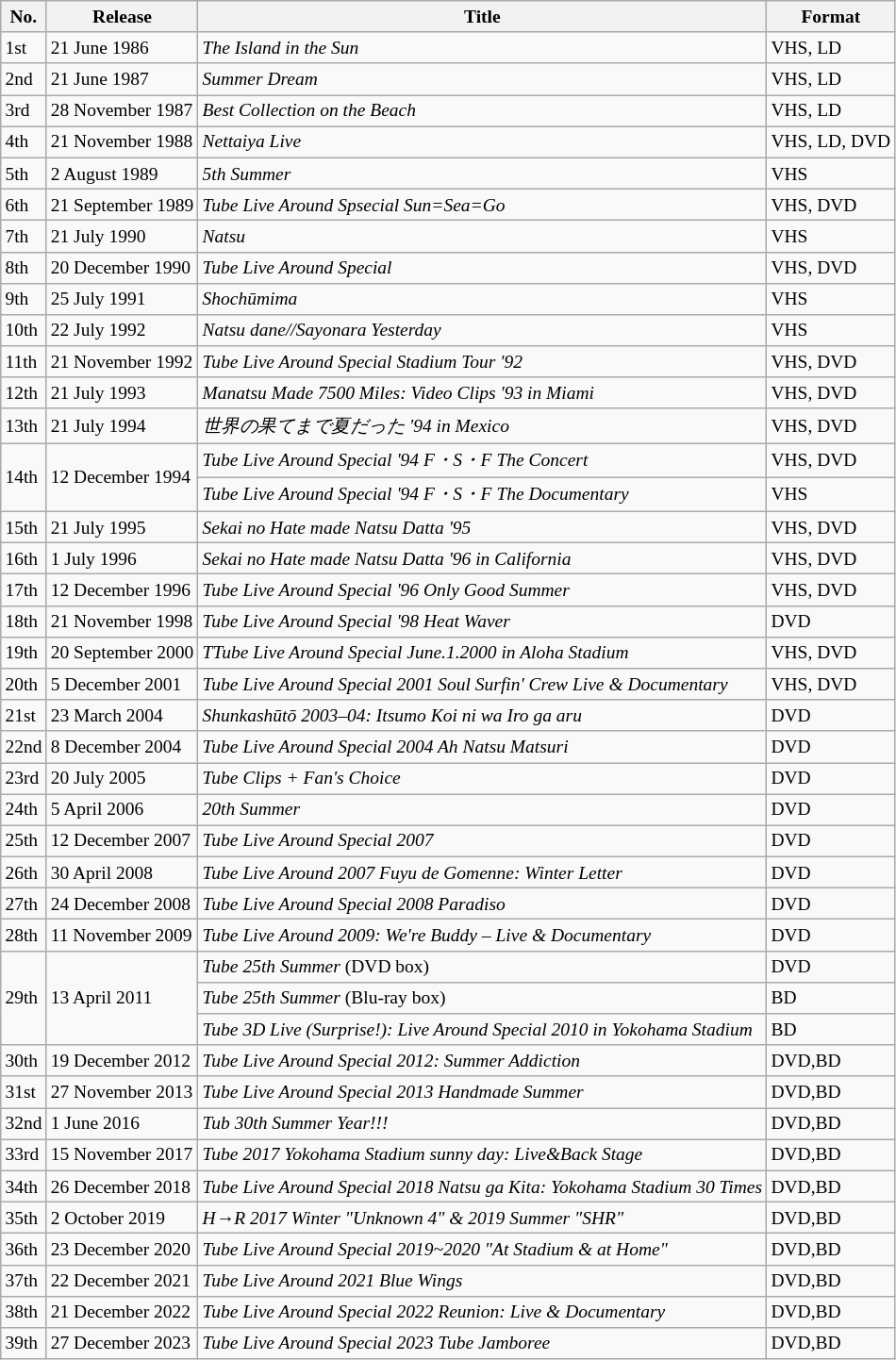<table class="wikitable" style="font-size:small;">
<tr>
<th>No.</th>
<th>Release</th>
<th>Title</th>
<th>Format</th>
</tr>
<tr>
<td>1st</td>
<td>21 June 1986</td>
<td><em>The Island in the Sun</em></td>
<td>VHS, LD</td>
</tr>
<tr>
<td>2nd</td>
<td>21 June 1987</td>
<td><em>Summer Dream</em></td>
<td>VHS, LD</td>
</tr>
<tr>
<td>3rd</td>
<td>28 November 1987</td>
<td><em>Best Collection on the Beach</em></td>
<td>VHS, LD</td>
</tr>
<tr>
<td>4th</td>
<td>21 November 1988</td>
<td><em>Nettaiya Live</em></td>
<td>VHS, LD, DVD</td>
</tr>
<tr>
<td>5th</td>
<td>2 August 1989</td>
<td><em>5th Summer</em></td>
<td>VHS</td>
</tr>
<tr>
<td>6th</td>
<td>21 September 1989</td>
<td><em>Tube Live Around Spsecial Sun=Sea=Go</em></td>
<td>VHS, DVD</td>
</tr>
<tr>
<td>7th</td>
<td>21 July 1990</td>
<td><em>Natsu</em></td>
<td>VHS</td>
</tr>
<tr>
<td>8th</td>
<td>20 December 1990</td>
<td><em>Tube Live Around Special</em></td>
<td>VHS, DVD</td>
</tr>
<tr>
<td>9th</td>
<td>25 July 1991</td>
<td><em>Shochūmima</em></td>
<td>VHS</td>
</tr>
<tr>
<td>10th</td>
<td>22 July 1992</td>
<td><em>Natsu dane//Sayonara Yesterday</em></td>
<td>VHS</td>
</tr>
<tr>
<td>11th</td>
<td>21 November 1992</td>
<td><em>Tube Live Around Special Stadium Tour '92</em></td>
<td>VHS, DVD</td>
</tr>
<tr>
<td>12th</td>
<td>21 July 1993</td>
<td><em>Manatsu Made 7500 Miles: Video Clips '93 in Miami</em></td>
<td>VHS, DVD</td>
</tr>
<tr>
<td>13th</td>
<td>21 July 1994</td>
<td><em>世界の果てまで夏だった '94 in Mexico</em></td>
<td>VHS, DVD</td>
</tr>
<tr>
<td rowspan="2">14th</td>
<td rowspan="2">12 December 1994</td>
<td><em>Tube Live Around Special '94 F・S・F The Concert</em></td>
<td>VHS, DVD</td>
</tr>
<tr>
<td><em>Tube Live Around Special '94 F・S・F The Documentary</em></td>
<td>VHS</td>
</tr>
<tr>
<td>15th</td>
<td>21 July 1995</td>
<td><em>Sekai no Hate made Natsu Datta '95</em></td>
<td>VHS, DVD</td>
</tr>
<tr>
<td>16th</td>
<td>1 July 1996</td>
<td><em>Sekai no Hate made Natsu Datta '96 in California</em></td>
<td>VHS, DVD</td>
</tr>
<tr>
<td>17th</td>
<td>12 December 1996</td>
<td><em>Tube Live Around Special '96 Only Good Summer</em></td>
<td>VHS, DVD</td>
</tr>
<tr>
<td>18th</td>
<td>21 November 1998</td>
<td><em>Tube Live Around Special '98 Heat Waver</em></td>
<td>DVD</td>
</tr>
<tr>
<td>19th</td>
<td>20 September 2000</td>
<td><em>TTube Live Around Special June.1.2000 in Aloha Stadium</em></td>
<td>VHS, DVD</td>
</tr>
<tr>
<td>20th</td>
<td>5 December 2001</td>
<td><em>Tube Live Around Special 2001 Soul Surfin' Crew Live & Documentary</em></td>
<td>VHS, DVD</td>
</tr>
<tr>
<td>21st</td>
<td>23 March 2004</td>
<td><em>Shunkashūtō 2003–04: Itsumo Koi ni wa Iro ga aru</em></td>
<td>DVD</td>
</tr>
<tr>
<td>22nd</td>
<td>8 December 2004</td>
<td><em>Tube Live Around Special 2004 Ah Natsu Matsuri</em></td>
<td>DVD</td>
</tr>
<tr>
<td>23rd</td>
<td>20 July 2005</td>
<td><em>Tube Clips + Fan's Choice</em></td>
<td>DVD</td>
</tr>
<tr>
<td>24th</td>
<td>5 April 2006</td>
<td><em>20th Summer</em></td>
<td>DVD</td>
</tr>
<tr>
<td>25th</td>
<td>12 December 2007</td>
<td><em>Tube Live Around Special 2007</em></td>
<td>DVD</td>
</tr>
<tr>
<td>26th</td>
<td>30 April 2008</td>
<td><em>Tube Live Around 2007 Fuyu de Gomenne: Winter Letter</em></td>
<td>DVD</td>
</tr>
<tr>
<td>27th</td>
<td>24 December 2008</td>
<td><em>Tube Live Around Special 2008 Paradiso</em></td>
<td>DVD</td>
</tr>
<tr>
<td>28th</td>
<td>11 November 2009</td>
<td><em>Tube Live Around 2009: We're Buddy – Live & Documentary</em></td>
<td>DVD</td>
</tr>
<tr>
<td rowspan="3">29th</td>
<td rowspan="3">13 April 2011</td>
<td><em>Tube 25th Summer</em> (DVD box)</td>
<td>DVD</td>
</tr>
<tr>
<td><em>Tube 25th Summer</em> (Blu-ray box)</td>
<td>BD</td>
</tr>
<tr>
<td><em>Tube 3D Live (Surprise!): Live Around Special 2010 in Yokohama Stadium</em></td>
<td>BD</td>
</tr>
<tr>
<td>30th</td>
<td>19 December 2012</td>
<td><em>Tube Live Around Special 2012: Summer Addiction</em></td>
<td>DVD,BD</td>
</tr>
<tr>
<td>31st</td>
<td>27 November 2013</td>
<td><em>Tube Live Around Special 2013 Handmade Summer</em></td>
<td>DVD,BD</td>
</tr>
<tr>
<td>32nd</td>
<td>1 June 2016</td>
<td><em>Tub 30th Summer Year!!!</em></td>
<td>DVD,BD</td>
</tr>
<tr>
<td>33rd</td>
<td>15 November 2017</td>
<td><em>Tube 2017 Yokohama Stadium sunny day: Live&Back Stage</em></td>
<td>DVD,BD</td>
</tr>
<tr>
<td>34th</td>
<td>26 December 2018</td>
<td><em>Tube Live Around Special 2018 Natsu ga Kita: Yokohama Stadium 30 Times</em></td>
<td>DVD,BD</td>
</tr>
<tr>
<td>35th</td>
<td>2 October 2019</td>
<td><em>H→R 2017 Winter "Unknown 4" & 2019 Summer "SHR"</em></td>
<td>DVD,BD</td>
</tr>
<tr>
<td>36th</td>
<td>23 December 2020</td>
<td><em>Tube Live Around Special 2019~2020 "At Stadium & at Home"</em></td>
<td>DVD,BD</td>
</tr>
<tr>
<td>37th</td>
<td>22 December 2021</td>
<td><em>Tube Live Around 2021 Blue Wings</em></td>
<td>DVD,BD</td>
</tr>
<tr>
<td>38th</td>
<td>21 December 2022</td>
<td><em>Tube Live Around Special 2022 Reunion: Live & Documentary</em></td>
<td>DVD,BD</td>
</tr>
<tr>
<td>39th</td>
<td>27 December 2023</td>
<td><em>Tube Live Around Special 2023 Tube Jamboree</em></td>
<td>DVD,BD</td>
</tr>
</table>
